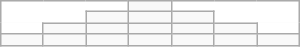<table class="wikitable floatleft" style="width:200px;text-align:center">
<tr>
<td colspan="3" style="border:none;background-color:white"></td>
<td></td>
<td colspan="3" style="border:none;background-color:white"></td>
</tr>
<tr>
<td colspan="2" style="border:none;background-color:white"></td>
<td></td>
<td></td>
<td></td>
<td colspan="2" style="border:none;background-color:white"></td>
</tr>
<tr>
<td style="border:none;background-color:white"></td>
<td></td>
<td></td>
<td></td>
<td></td>
<td></td>
<td style="border:none;background-color:white"></td>
</tr>
<tr>
<td></td>
<td></td>
<td></td>
<td></td>
<td></td>
<td></td>
<td></td>
</tr>
</table>
